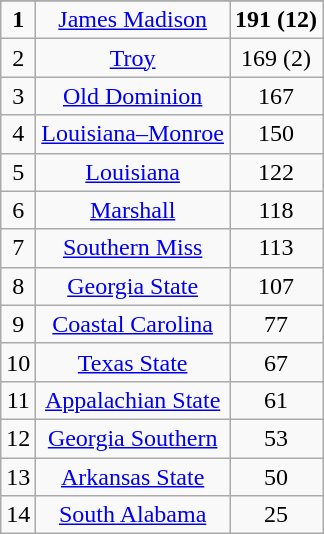<table class="wikitable" border="1">
<tr align=center>
</tr>
<tr align="center">
<td><strong>1</strong></td>
<td><a href='#'>James Madison</a></td>
<td><strong>191 (12)</strong></td>
</tr>
<tr align="center">
<td>2</td>
<td><a href='#'>Troy</a></td>
<td>169 (2)</td>
</tr>
<tr align="center">
<td>3</td>
<td><a href='#'>Old Dominion</a></td>
<td>167</td>
</tr>
<tr align="center">
<td>4</td>
<td><a href='#'>Louisiana–Monroe</a></td>
<td>150</td>
</tr>
<tr align="center">
<td>5</td>
<td><a href='#'>Louisiana</a></td>
<td>122</td>
</tr>
<tr align="center">
<td>6</td>
<td><a href='#'>Marshall</a></td>
<td>118</td>
</tr>
<tr align="center">
<td>7</td>
<td><a href='#'>Southern Miss</a></td>
<td>113</td>
</tr>
<tr align="center">
<td>8</td>
<td><a href='#'>Georgia State</a></td>
<td>107</td>
</tr>
<tr align="center">
<td>9</td>
<td><a href='#'>Coastal Carolina</a></td>
<td>77</td>
</tr>
<tr align="center">
<td>10</td>
<td><a href='#'>Texas State</a></td>
<td>67</td>
</tr>
<tr align="center">
<td>11</td>
<td><a href='#'>Appalachian State</a></td>
<td>61</td>
</tr>
<tr align="center">
<td>12</td>
<td><a href='#'>Georgia Southern</a></td>
<td>53</td>
</tr>
<tr align="center">
<td>13</td>
<td><a href='#'>Arkansas State</a></td>
<td>50</td>
</tr>
<tr align="center">
<td>14</td>
<td><a href='#'>South Alabama</a></td>
<td>25</td>
</tr>
</table>
